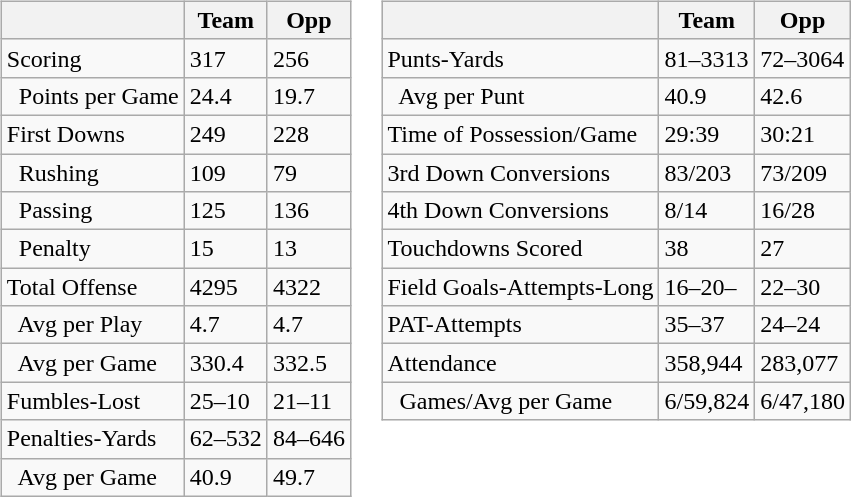<table>
<tr>
<td valign="top"><br><table class="wikitable" style="white-space:nowrap;">
<tr>
<th></th>
<th>Team</th>
<th>Opp</th>
</tr>
<tr>
<td>Scoring</td>
<td>317</td>
<td>256</td>
</tr>
<tr>
<td>  Points per Game</td>
<td>24.4</td>
<td>19.7</td>
</tr>
<tr>
<td>First Downs</td>
<td>249</td>
<td>228</td>
</tr>
<tr>
<td>  Rushing</td>
<td>109</td>
<td>79</td>
</tr>
<tr>
<td>  Passing</td>
<td>125</td>
<td>136</td>
</tr>
<tr>
<td>  Penalty</td>
<td>15</td>
<td>13</td>
</tr>
<tr>
<td>Total Offense</td>
<td>4295</td>
<td>4322</td>
</tr>
<tr>
<td>  Avg per Play</td>
<td>4.7</td>
<td>4.7</td>
</tr>
<tr>
<td>  Avg per Game</td>
<td>330.4</td>
<td>332.5</td>
</tr>
<tr>
<td>Fumbles-Lost</td>
<td>25–10</td>
<td>21–11</td>
</tr>
<tr>
<td>Penalties-Yards</td>
<td>62–532</td>
<td>84–646</td>
</tr>
<tr>
<td>  Avg per Game</td>
<td>40.9</td>
<td>49.7</td>
</tr>
</table>
</td>
<td valign="top"><br><table class="wikitable" style="white-space:nowrap;">
<tr>
<th></th>
<th>Team</th>
<th>Opp</th>
</tr>
<tr>
<td>Punts-Yards</td>
<td>81–3313</td>
<td>72–3064</td>
</tr>
<tr>
<td>  Avg per Punt</td>
<td>40.9</td>
<td>42.6</td>
</tr>
<tr>
<td>Time of Possession/Game</td>
<td>29:39</td>
<td>30:21</td>
</tr>
<tr>
<td>3rd Down Conversions</td>
<td>83/203</td>
<td>73/209</td>
</tr>
<tr>
<td>4th Down Conversions</td>
<td>8/14</td>
<td>16/28</td>
</tr>
<tr>
<td>Touchdowns Scored</td>
<td>38</td>
<td>27</td>
</tr>
<tr>
<td>Field Goals-Attempts-Long</td>
<td>16–20–</td>
<td>22–30</td>
</tr>
<tr>
<td>PAT-Attempts</td>
<td>35–37</td>
<td>24–24</td>
</tr>
<tr>
<td>Attendance</td>
<td>358,944</td>
<td>283,077</td>
</tr>
<tr>
<td>  Games/Avg per Game</td>
<td>6/59,824</td>
<td>6/47,180</td>
</tr>
</table>
</td>
</tr>
</table>
